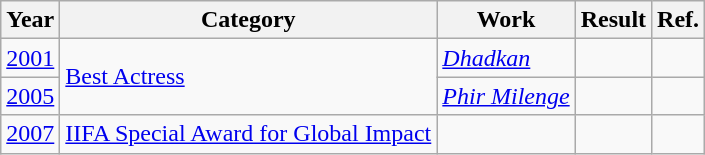<table class="wikitable">
<tr>
<th>Year</th>
<th>Category</th>
<th>Work</th>
<th>Result</th>
<th>Ref.</th>
</tr>
<tr>
<td><a href='#'>2001</a></td>
<td rowspan="2"><a href='#'>Best Actress</a></td>
<td><em><a href='#'>Dhadkan</a></em></td>
<td></td>
<td></td>
</tr>
<tr>
<td><a href='#'>2005</a></td>
<td><em><a href='#'>Phir Milenge</a></em></td>
<td></td>
<td></td>
</tr>
<tr>
<td><a href='#'>2007</a></td>
<td><a href='#'>IIFA Special Award for Global Impact</a></td>
<td></td>
<td></td>
<td></td>
</tr>
</table>
